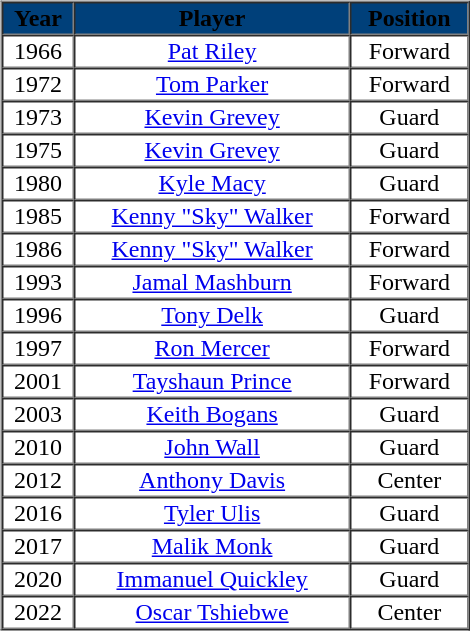<table border="0" style="width:50%;">
<tr>
<td valign="top"><br><table cellpadding="1" border="1" cellspacing="0" style="width:50%;">
<tr>
<th style="background:#00407a;"><span>Year</span></th>
<th style="background:#00407a;"><span>Player</span></th>
<th style="background:#00407a;"><span>Position</span></th>
</tr>
<tr style="text-align:center;">
<td>1966</td>
<td><a href='#'>Pat Riley</a></td>
<td>Forward</td>
</tr>
<tr style="text-align:center;">
<td>1972</td>
<td><a href='#'>Tom Parker</a></td>
<td>Forward</td>
</tr>
<tr style="text-align:center;">
<td>1973</td>
<td><a href='#'>Kevin Grevey</a></td>
<td>Guard</td>
</tr>
<tr style="text-align:center;">
<td>1975</td>
<td><a href='#'>Kevin Grevey</a></td>
<td>Guard</td>
</tr>
<tr style="text-align:center;">
<td>1980</td>
<td><a href='#'>Kyle Macy</a></td>
<td>Guard</td>
</tr>
<tr style="text-align:center;">
<td>1985</td>
<td style="white-space: nowrap;"><a href='#'>Kenny "Sky" Walker</a></td>
<td>Forward</td>
</tr>
<tr style="text-align:center;">
<td>1986</td>
<td><a href='#'>Kenny "Sky" Walker</a></td>
<td>Forward</td>
</tr>
<tr style="text-align:center;">
<td>1993</td>
<td><a href='#'>Jamal Mashburn</a></td>
<td>Forward</td>
</tr>
<tr style="text-align:center;">
<td>1996</td>
<td><a href='#'>Tony Delk</a></td>
<td>Guard</td>
</tr>
<tr style="text-align:center;">
<td>1997</td>
<td><a href='#'>Ron Mercer</a></td>
<td>Forward</td>
</tr>
<tr style="text-align:center;">
<td>2001</td>
<td><a href='#'>Tayshaun Prince</a></td>
<td>Forward</td>
</tr>
<tr style="text-align:center;">
<td>2003</td>
<td><a href='#'>Keith Bogans</a></td>
<td>Guard</td>
</tr>
<tr style="text-align:center;">
<td>2010</td>
<td><a href='#'>John Wall</a></td>
<td>Guard</td>
</tr>
<tr style="text-align:center;">
<td>2012</td>
<td><a href='#'>Anthony Davis</a></td>
<td>Center</td>
</tr>
<tr style="text-align:center;">
<td>2016</td>
<td><a href='#'>Tyler Ulis</a></td>
<td>Guard</td>
</tr>
<tr style="text-align:center;">
<td>2017</td>
<td><a href='#'>Malik Monk</a></td>
<td>Guard</td>
</tr>
<tr style="text-align:center;">
<td>2020</td>
<td><a href='#'>Immanuel Quickley</a></td>
<td>Guard</td>
</tr>
<tr style="text-align:center;">
<td>2022</td>
<td><a href='#'>Oscar Tshiebwe</a></td>
<td>Center</td>
</tr>
</table>
</td>
</tr>
</table>
